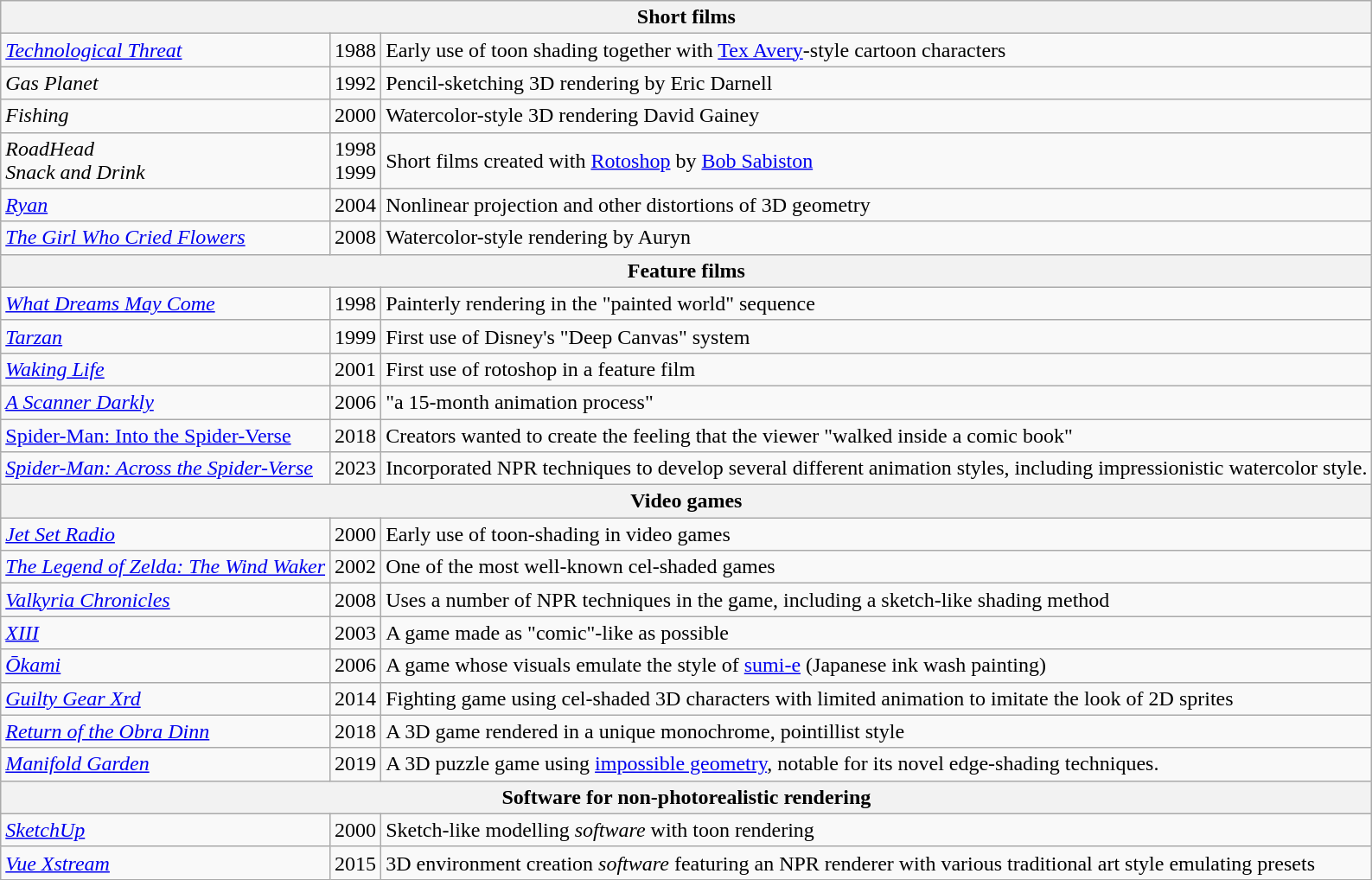<table class="wikitable">
<tr>
<th colspan="3">Short films</th>
</tr>
<tr>
<td><em><a href='#'>Technological Threat</a></em></td>
<td>1988</td>
<td>Early use of toon shading together with <a href='#'>Tex Avery</a>-style cartoon characters</td>
</tr>
<tr>
<td><em>Gas Planet</em></td>
<td>1992</td>
<td>Pencil-sketching 3D rendering by Eric Darnell</td>
</tr>
<tr>
<td><em>Fishing</em></td>
<td>2000</td>
<td>Watercolor-style 3D rendering David Gainey</td>
</tr>
<tr>
<td><em>RoadHead</em><br><em>Snack and Drink</em></td>
<td>1998<br>1999</td>
<td>Short films created with <a href='#'>Rotoshop</a> by <a href='#'>Bob Sabiston</a></td>
</tr>
<tr>
<td><em><a href='#'>Ryan</a></em></td>
<td>2004</td>
<td>Nonlinear projection and other distortions of 3D geometry</td>
</tr>
<tr>
<td><em><a href='#'>The Girl Who Cried Flowers</a></em></td>
<td>2008</td>
<td>Watercolor-style rendering by Auryn</td>
</tr>
<tr>
<th colspan="3">Feature films</th>
</tr>
<tr>
<td><em><a href='#'>What Dreams May Come</a></em></td>
<td>1998</td>
<td>Painterly rendering in the "painted world" sequence</td>
</tr>
<tr>
<td><em><a href='#'>Tarzan</a></em></td>
<td>1999</td>
<td>First use of Disney's "Deep Canvas" system</td>
</tr>
<tr>
<td><em><a href='#'>Waking Life</a></em></td>
<td>2001</td>
<td>First use of rotoshop in a feature film</td>
</tr>
<tr>
<td><em><a href='#'>A Scanner Darkly</a></em></td>
<td>2006</td>
<td>"a 15-month animation process"</td>
</tr>
<tr>
<td><a href='#'>Spider-Man: Into the Spider-Verse</a></td>
<td>2018</td>
<td>Creators wanted to create the feeling that the viewer  "walked inside a comic book"</td>
</tr>
<tr>
<td><em><a href='#'>Spider-Man: Across the Spider-Verse</a></em></td>
<td>2023</td>
<td>Incorporated NPR techniques to develop several different animation styles, including impressionistic watercolor style.</td>
</tr>
<tr>
<th colspan="3">Video games</th>
</tr>
<tr>
<td><em><a href='#'>Jet Set Radio</a></em></td>
<td>2000</td>
<td>Early use of toon-shading in video games</td>
</tr>
<tr>
<td><em><a href='#'>The Legend of Zelda: The Wind Waker</a></em></td>
<td>2002</td>
<td>One of the most well-known cel-shaded games</td>
</tr>
<tr>
<td><em><a href='#'>Valkyria Chronicles</a></em></td>
<td>2008</td>
<td>Uses a number of NPR techniques in the game, including a sketch-like shading method</td>
</tr>
<tr>
<td><em><a href='#'>XIII</a></em></td>
<td>2003</td>
<td>A game made as "comic"-like as possible</td>
</tr>
<tr>
<td><em><a href='#'>Ōkami</a></em></td>
<td>2006</td>
<td>A game whose visuals emulate the style of <a href='#'>sumi-e</a> (Japanese ink wash painting)</td>
</tr>
<tr>
<td><em><a href='#'>Guilty Gear Xrd</a></em></td>
<td>2014</td>
<td>Fighting game using cel-shaded 3D characters with limited animation to imitate the look of 2D sprites</td>
</tr>
<tr>
<td><em><a href='#'>Return of the Obra Dinn</a></em></td>
<td>2018</td>
<td>A 3D game rendered in a unique monochrome, pointillist style</td>
</tr>
<tr>
<td><em><a href='#'>Manifold Garden</a></em></td>
<td>2019</td>
<td>A 3D puzzle game using <a href='#'>impossible geometry</a>, notable for its novel edge-shading techniques.</td>
</tr>
<tr>
<th colspan="3">Software for non-photorealistic rendering</th>
</tr>
<tr>
<td><em><a href='#'>SketchUp</a></em></td>
<td>2000</td>
<td>Sketch-like modelling <em>software</em> with toon rendering</td>
</tr>
<tr>
<td><em><a href='#'>Vue Xstream</a></em></td>
<td>2015</td>
<td>3D environment creation <em>software</em> featuring an NPR renderer with various traditional art style emulating presets</td>
</tr>
</table>
